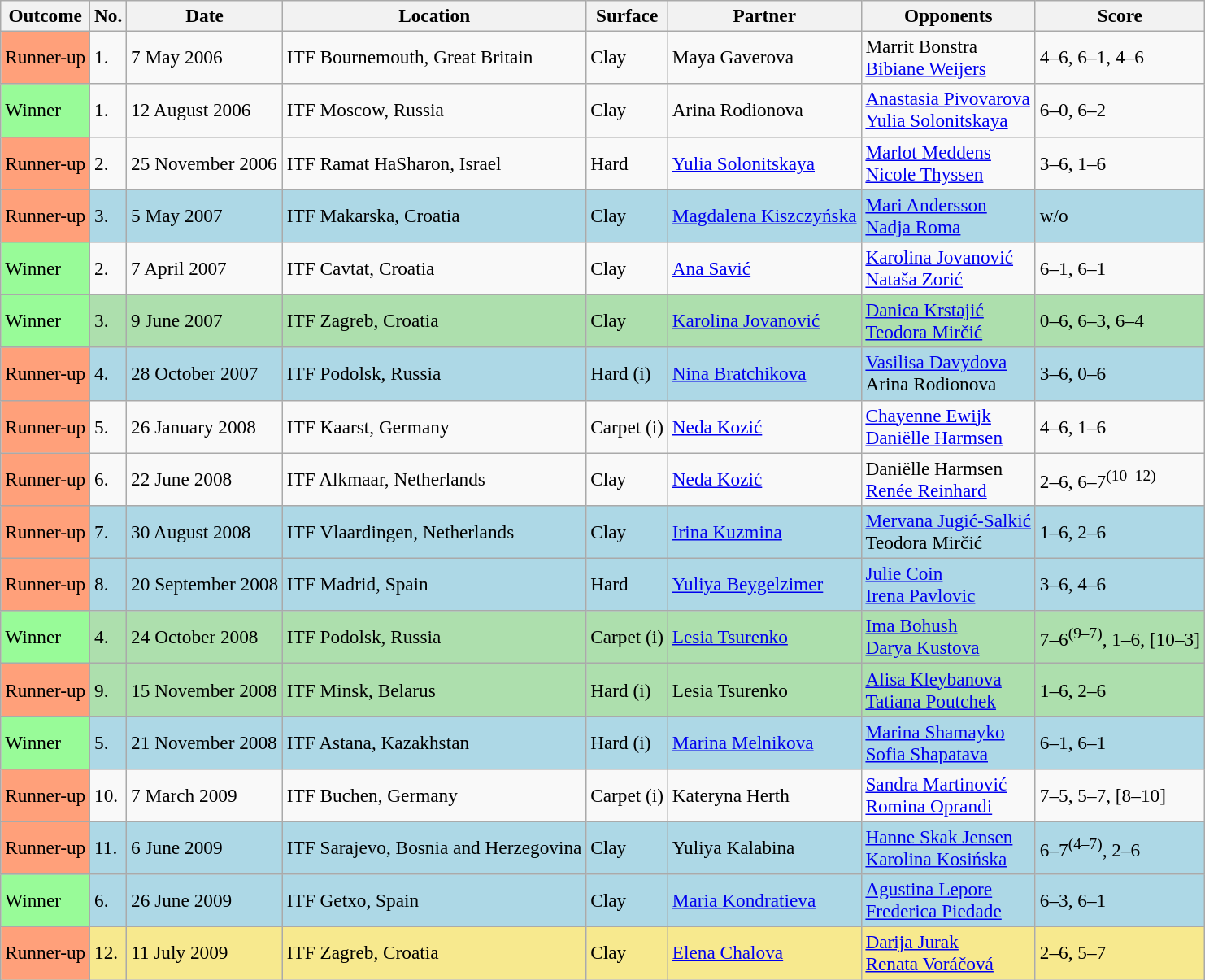<table class="sortable wikitable" style="font-size:97%;">
<tr>
<th>Outcome</th>
<th>No.</th>
<th>Date</th>
<th>Location</th>
<th>Surface</th>
<th>Partner</th>
<th>Opponents</th>
<th>Score</th>
</tr>
<tr>
<td style="background:#ffa07a;">Runner-up</td>
<td>1.</td>
<td>7 May 2006</td>
<td>ITF Bournemouth, Great Britain</td>
<td>Clay</td>
<td> Maya Gaverova</td>
<td> Marrit Bonstra <br>  <a href='#'>Bibiane Weijers</a></td>
<td>4–6, 6–1, 4–6</td>
</tr>
<tr>
<td bgcolor="98FB98">Winner</td>
<td>1.</td>
<td>12 August 2006</td>
<td>ITF Moscow, Russia</td>
<td>Clay</td>
<td> Arina Rodionova</td>
<td> <a href='#'>Anastasia Pivovarova</a> <br>  <a href='#'>Yulia Solonitskaya</a></td>
<td>6–0, 6–2</td>
</tr>
<tr>
<td style="background:#ffa07a;">Runner-up</td>
<td>2.</td>
<td>25 November 2006</td>
<td>ITF Ramat HaSharon, Israel</td>
<td>Hard</td>
<td> <a href='#'>Yulia Solonitskaya</a></td>
<td> <a href='#'>Marlot Meddens</a> <br>  <a href='#'>Nicole Thyssen</a></td>
<td>3–6, 1–6</td>
</tr>
<tr style="background:lightblue;">
<td style="background:#ffa07a;">Runner-up</td>
<td>3.</td>
<td>5 May 2007</td>
<td>ITF Makarska, Croatia</td>
<td>Clay</td>
<td> <a href='#'>Magdalena Kiszczyńska</a></td>
<td> <a href='#'>Mari Andersson</a> <br>  <a href='#'>Nadja Roma</a></td>
<td>w/o</td>
</tr>
<tr>
<td bgcolor="98FB98">Winner</td>
<td>2.</td>
<td>7 April 2007</td>
<td>ITF Cavtat, Croatia</td>
<td>Clay</td>
<td> <a href='#'>Ana Savić</a></td>
<td> <a href='#'>Karolina Jovanović</a> <br>  <a href='#'>Nataša Zorić</a></td>
<td>6–1, 6–1</td>
</tr>
<tr bgcolor="#ADDFAD">
<td bgcolor="98FB98">Winner</td>
<td>3.</td>
<td>9 June 2007</td>
<td>ITF Zagreb, Croatia</td>
<td>Clay</td>
<td> <a href='#'>Karolina Jovanović</a></td>
<td> <a href='#'>Danica Krstajić</a> <br>  <a href='#'>Teodora Mirčić</a></td>
<td>0–6, 6–3, 6–4</td>
</tr>
<tr style="background:lightblue;">
<td style="background:#ffa07a;">Runner-up</td>
<td>4.</td>
<td>28 October 2007</td>
<td>ITF Podolsk, Russia</td>
<td>Hard (i)</td>
<td> <a href='#'>Nina Bratchikova</a></td>
<td> <a href='#'>Vasilisa Davydova</a> <br>  Arina Rodionova</td>
<td>3–6, 0–6</td>
</tr>
<tr>
<td style="background:#ffa07a;">Runner-up</td>
<td>5.</td>
<td>26 January 2008</td>
<td>ITF Kaarst, Germany</td>
<td>Carpet (i)</td>
<td> <a href='#'>Neda Kozić</a></td>
<td> <a href='#'>Chayenne Ewijk</a> <br>  <a href='#'>Daniëlle Harmsen</a></td>
<td>4–6, 1–6</td>
</tr>
<tr>
<td style="background:#ffa07a;">Runner-up</td>
<td>6.</td>
<td>22 June 2008</td>
<td>ITF Alkmaar, Netherlands</td>
<td>Clay</td>
<td> <a href='#'>Neda Kozić</a></td>
<td> Daniëlle Harmsen <br>  <a href='#'>Renée Reinhard</a></td>
<td>2–6, 6–7<sup>(10–12)</sup></td>
</tr>
<tr style="background:lightblue;">
<td style="background:#ffa07a;">Runner-up</td>
<td>7.</td>
<td>30 August 2008</td>
<td>ITF Vlaardingen, Netherlands</td>
<td>Clay</td>
<td> <a href='#'>Irina Kuzmina</a></td>
<td> <a href='#'>Mervana Jugić-Salkić</a> <br>  Teodora Mirčić</td>
<td>1–6, 2–6</td>
</tr>
<tr style="background:lightblue;">
<td style="background:#ffa07a;">Runner-up</td>
<td>8.</td>
<td>20 September 2008</td>
<td>ITF Madrid, Spain</td>
<td>Hard</td>
<td> <a href='#'>Yuliya Beygelzimer</a></td>
<td> <a href='#'>Julie Coin</a> <br>  <a href='#'>Irena Pavlovic</a></td>
<td>3–6, 4–6</td>
</tr>
<tr bgcolor="#ADDFAD">
<td bgcolor="98FB98">Winner</td>
<td>4.</td>
<td>24 October 2008</td>
<td>ITF Podolsk, Russia</td>
<td>Carpet (i)</td>
<td> <a href='#'>Lesia Tsurenko</a></td>
<td> <a href='#'>Ima Bohush</a> <br>  <a href='#'>Darya Kustova</a></td>
<td>7–6<sup>(9–7)</sup>, 1–6, [10–3]</td>
</tr>
<tr bgcolor="#ADDFAD">
<td style="background:#ffa07a;">Runner-up</td>
<td>9.</td>
<td>15 November 2008</td>
<td>ITF Minsk, Belarus</td>
<td>Hard (i)</td>
<td> Lesia Tsurenko</td>
<td> <a href='#'>Alisa Kleybanova</a> <br>  <a href='#'>Tatiana Poutchek</a></td>
<td>1–6, 2–6</td>
</tr>
<tr style="background:lightblue;">
<td bgcolor="98FB98">Winner</td>
<td>5.</td>
<td>21 November 2008</td>
<td>ITF Astana, Kazakhstan</td>
<td>Hard (i)</td>
<td> <a href='#'>Marina Melnikova</a></td>
<td> <a href='#'>Marina Shamayko</a> <br>  <a href='#'>Sofia Shapatava</a></td>
<td>6–1, 6–1</td>
</tr>
<tr>
<td style="background:#ffa07a;">Runner-up</td>
<td>10.</td>
<td>7 March 2009</td>
<td>ITF Buchen, Germany</td>
<td>Carpet (i)</td>
<td> Kateryna Herth</td>
<td> <a href='#'>Sandra Martinović</a> <br>  <a href='#'>Romina Oprandi</a></td>
<td>7–5, 5–7, [8–10]</td>
</tr>
<tr style="background:lightblue;">
<td style="background:#ffa07a;">Runner-up</td>
<td>11.</td>
<td>6 June 2009</td>
<td>ITF Sarajevo, Bosnia and Herzegovina</td>
<td>Clay</td>
<td> Yuliya Kalabina</td>
<td> <a href='#'>Hanne Skak Jensen</a> <br>  <a href='#'>Karolina Kosińska</a></td>
<td>6–7<sup>(4–7)</sup>, 2–6</td>
</tr>
<tr style="background:lightblue;">
<td bgcolor="98FB98">Winner</td>
<td>6.</td>
<td>26 June 2009</td>
<td>ITF Getxo, Spain</td>
<td>Clay</td>
<td> <a href='#'>Maria Kondratieva</a></td>
<td> <a href='#'>Agustina Lepore</a> <br>  <a href='#'>Frederica Piedade</a></td>
<td>6–3, 6–1</td>
</tr>
<tr bgcolor="#F7E98E">
<td style="background:#ffa07a;">Runner-up</td>
<td>12.</td>
<td>11 July 2009</td>
<td>ITF Zagreb, Croatia</td>
<td>Clay</td>
<td> <a href='#'>Elena Chalova</a></td>
<td> <a href='#'>Darija Jurak</a> <br>  <a href='#'>Renata Voráčová</a></td>
<td>2–6, 5–7</td>
</tr>
</table>
